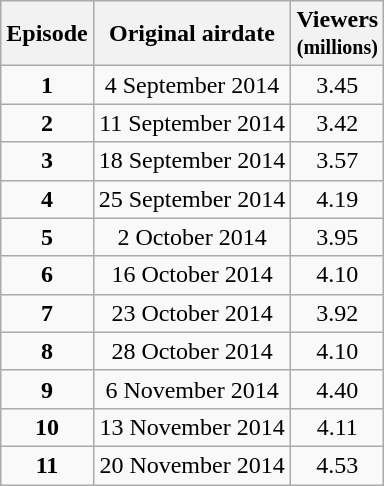<table class="wikitable" style="text-align:center;">
<tr>
<th>Episode</th>
<th>Original airdate</th>
<th>Viewers<br><small>(millions)</small></th>
</tr>
<tr>
<td><strong>1</strong></td>
<td>4 September 2014</td>
<td>3.45</td>
</tr>
<tr>
<td><strong>2</strong></td>
<td>11 September 2014</td>
<td>3.42</td>
</tr>
<tr>
<td><strong>3</strong></td>
<td>18 September 2014</td>
<td>3.57</td>
</tr>
<tr>
<td><strong>4</strong></td>
<td>25 September 2014</td>
<td>4.19</td>
</tr>
<tr>
<td><strong>5</strong></td>
<td>2 October 2014</td>
<td>3.95</td>
</tr>
<tr>
<td><strong>6</strong></td>
<td>16 October 2014</td>
<td>4.10</td>
</tr>
<tr>
<td><strong>7</strong></td>
<td>23 October 2014</td>
<td>3.92</td>
</tr>
<tr>
<td><strong>8</strong></td>
<td>28 October 2014</td>
<td>4.10</td>
</tr>
<tr>
<td><strong>9</strong></td>
<td>6 November 2014</td>
<td>4.40</td>
</tr>
<tr>
<td><strong>10</strong></td>
<td>13 November 2014</td>
<td>4.11</td>
</tr>
<tr>
<td><strong>11</strong></td>
<td>20 November 2014</td>
<td>4.53</td>
</tr>
</table>
